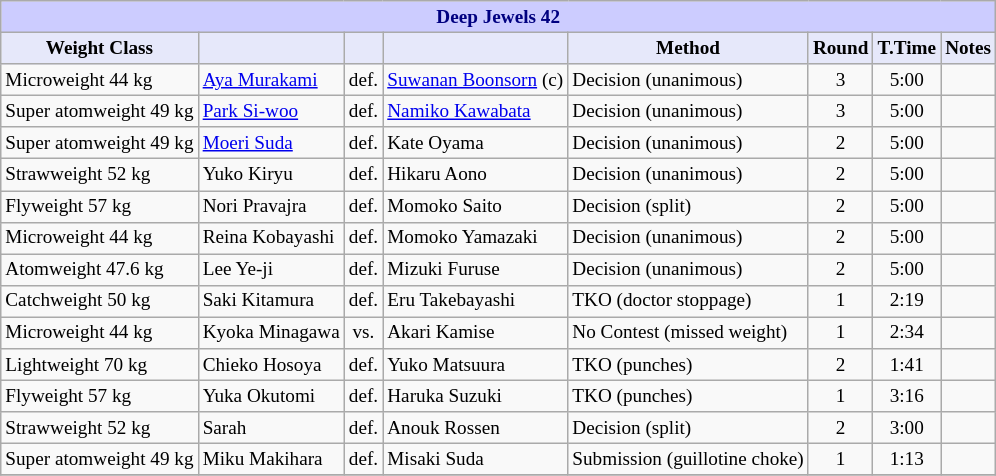<table class="wikitable" style="font-size: 80%;">
<tr>
<th colspan="8" style="background-color: #ccf; color: #000080; text-align: center;"><strong>Deep Jewels 42</strong></th>
</tr>
<tr>
<th colspan="1" style="background-color: #E6E8FA; color: #000000; text-align: center;">Weight Class</th>
<th colspan="1" style="background-color: #E6E8FA; color: #000000; text-align: center;"></th>
<th colspan="1" style="background-color: #E6E8FA; color: #000000; text-align: center;"></th>
<th colspan="1" style="background-color: #E6E8FA; color: #000000; text-align: center;"></th>
<th colspan="1" style="background-color: #E6E8FA; color: #000000; text-align: center;">Method</th>
<th colspan="1" style="background-color: #E6E8FA; color: #000000; text-align: center;">Round</th>
<th colspan="1" style="background-color: #E6E8FA; color: #000000; text-align: center;">T.Time</th>
<th colspan="1" style="background-color: #E6E8FA; color: #000000; text-align: center;">Notes</th>
</tr>
<tr>
<td>Microweight 44 kg</td>
<td> <a href='#'>Aya Murakami</a></td>
<td align="center">def.</td>
<td> <a href='#'>Suwanan Boonsorn</a> (c)</td>
<td>Decision (unanimous)</td>
<td align="center">3</td>
<td align="center">5:00</td>
<td></td>
</tr>
<tr>
<td>Super atomweight 49 kg</td>
<td> <a href='#'>Park Si-woo</a></td>
<td align="center">def.</td>
<td> <a href='#'>Namiko Kawabata</a></td>
<td>Decision (unanimous)</td>
<td align="center">3</td>
<td align="center">5:00</td>
<td></td>
</tr>
<tr>
<td>Super atomweight 49 kg</td>
<td> <a href='#'>Moeri Suda</a></td>
<td align="center">def.</td>
<td> Kate Oyama</td>
<td>Decision (unanimous)</td>
<td align="center">2</td>
<td align="center">5:00</td>
<td></td>
</tr>
<tr>
<td>Strawweight 52 kg</td>
<td> Yuko Kiryu</td>
<td align="center">def.</td>
<td> Hikaru Aono</td>
<td>Decision (unanimous)</td>
<td align="center">2</td>
<td align="center">5:00</td>
<td></td>
</tr>
<tr>
<td>Flyweight 57 kg</td>
<td> Nori Pravajra</td>
<td align="center">def.</td>
<td> Momoko Saito</td>
<td>Decision (split)</td>
<td align="center">2</td>
<td align="center">5:00</td>
<td></td>
</tr>
<tr>
<td>Microweight 44 kg</td>
<td> Reina Kobayashi</td>
<td align="center">def.</td>
<td> Momoko Yamazaki</td>
<td>Decision (unanimous)</td>
<td align="center">2</td>
<td align="center">5:00</td>
<td></td>
</tr>
<tr>
<td>Atomweight 47.6 kg</td>
<td> Lee Ye-ji</td>
<td align="center">def.</td>
<td> Mizuki Furuse</td>
<td>Decision (unanimous)</td>
<td align="center">2</td>
<td align="center">5:00</td>
<td></td>
</tr>
<tr>
<td>Catchweight 50 kg</td>
<td> Saki Kitamura</td>
<td align="center">def.</td>
<td> Eru Takebayashi</td>
<td>TKO (doctor stoppage)</td>
<td align="center">1</td>
<td align="center">2:19</td>
<td></td>
</tr>
<tr>
<td>Microweight 44 kg</td>
<td> Kyoka Minagawa</td>
<td align="center">vs.</td>
<td> Akari Kamise</td>
<td>No Contest (missed weight)</td>
<td align="center">1</td>
<td align="center">2:34</td>
<td></td>
</tr>
<tr>
<td>Lightweight 70 kg</td>
<td> Chieko Hosoya</td>
<td align="center">def.</td>
<td> Yuko Matsuura</td>
<td>TKO (punches)</td>
<td align="center">2</td>
<td align="center">1:41</td>
<td></td>
</tr>
<tr>
<td>Flyweight 57 kg</td>
<td> Yuka Okutomi</td>
<td align="center">def.</td>
<td> Haruka Suzuki</td>
<td>TKO (punches)</td>
<td align="center">1</td>
<td align="center">3:16</td>
<td></td>
</tr>
<tr>
<td>Strawweight 52 kg</td>
<td> Sarah</td>
<td align="center">def.</td>
<td> Anouk Rossen</td>
<td>Decision (split)</td>
<td align="center">2</td>
<td align="center">3:00</td>
<td></td>
</tr>
<tr>
<td>Super atomweight 49 kg</td>
<td> Miku Makihara</td>
<td align="center">def.</td>
<td> Misaki Suda</td>
<td>Submission (guillotine choke)</td>
<td align="center">1</td>
<td align="center">1:13</td>
<td></td>
</tr>
<tr>
</tr>
</table>
